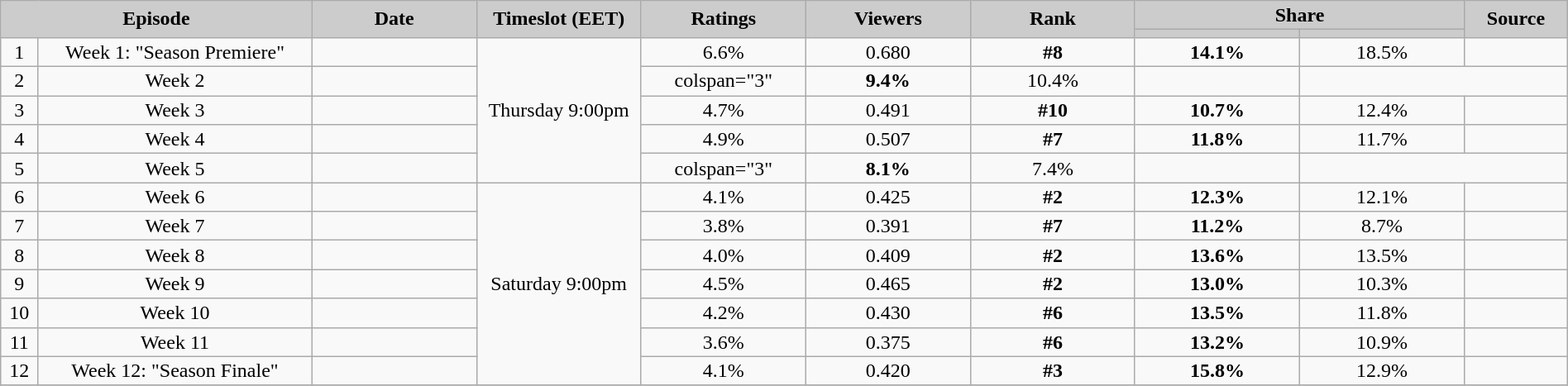<table class="wikitable" style="text-align:center; background:#f9f9f9; line-height:16px;" width="100%">
<tr>
<th style="background:#ccc; color:#yyy;" width="15%" colspan="2" rowspan="2">Episode</th>
<th style="background:#ccc; color:#yyy;" width="08%" rowspan="2">Date</th>
<th style="background:#ccc; color:#yyy;" width="08%" rowspan="2">Timeslot (EET)</th>
<th style="background:#ccc; color:#yyy;" width="08%" rowspan="2">Ratings</th>
<th style="background:#ccc; color:#yyy;" width="08%" rowspan="2">Viewers<br><small></small></th>
<th style="background:#ccc; color:#yyy;" width="08%" rowspan="2">Rank<br><small></small></th>
<th style="background:#ccc; color:#yyy;" width="16%" colspan="2">Share</th>
<th style="background:#ccc; color:#yyy;" width="5%" rowspan="2">Source</th>
</tr>
<tr style="font-size:85%;">
<th style="background:#ccc; color:#yyy;" width="08%"></th>
<th style="background:#ccc; color:#yyy;" width="08%"></th>
</tr>
<tr>
<td>1</td>
<td>Week 1: "Season Premiere"</td>
<td></td>
<td rowspan="5">Thursday 9:00pm</td>
<td>6.6%</td>
<td>0.680</td>
<td><strong>#8</strong></td>
<td><strong>14.1%</strong></td>
<td>18.5%</td>
<td></td>
</tr>
<tr>
<td>2</td>
<td>Week 2</td>
<td></td>
<td>colspan="3" </td>
<td><strong>9.4%</strong></td>
<td>10.4%</td>
<td></td>
</tr>
<tr>
<td>3</td>
<td>Week 3</td>
<td></td>
<td>4.7%</td>
<td>0.491</td>
<td><strong>#10</strong></td>
<td><strong>10.7%</strong></td>
<td>12.4%</td>
<td></td>
</tr>
<tr>
<td>4</td>
<td>Week 4</td>
<td></td>
<td>4.9%</td>
<td>0.507</td>
<td><strong>#7</strong></td>
<td><strong>11.8%</strong></td>
<td>11.7%</td>
<td></td>
</tr>
<tr>
<td>5</td>
<td>Week 5</td>
<td></td>
<td>colspan="3" </td>
<td><strong>8.1%</strong></td>
<td>7.4%</td>
<td></td>
</tr>
<tr>
<td>6</td>
<td>Week 6</td>
<td></td>
<td rowspan="7">Saturday 9:00pm</td>
<td>4.1%</td>
<td>0.425</td>
<td><strong>#2</strong></td>
<td><strong>12.3%</strong></td>
<td>12.1%</td>
<td></td>
</tr>
<tr>
<td>7</td>
<td>Week 7</td>
<td></td>
<td>3.8%</td>
<td>0.391</td>
<td><strong>#7</strong></td>
<td><strong>11.2%</strong></td>
<td>8.7%</td>
<td></td>
</tr>
<tr>
<td>8</td>
<td>Week 8</td>
<td></td>
<td>4.0%</td>
<td>0.409</td>
<td><strong>#2</strong></td>
<td><strong>13.6%</strong></td>
<td>13.5%</td>
<td></td>
</tr>
<tr>
<td>9</td>
<td>Week 9</td>
<td></td>
<td>4.5%</td>
<td>0.465</td>
<td><strong>#2</strong></td>
<td><strong>13.0%</strong></td>
<td>10.3%</td>
<td></td>
</tr>
<tr>
<td>10</td>
<td>Week 10</td>
<td></td>
<td>4.2%</td>
<td>0.430</td>
<td><strong>#6</strong></td>
<td><strong>13.5%</strong></td>
<td>11.8%</td>
<td></td>
</tr>
<tr>
<td>11</td>
<td>Week 11</td>
<td></td>
<td>3.6%</td>
<td>0.375</td>
<td><strong>#6</strong></td>
<td><strong>13.2%</strong></td>
<td>10.9%</td>
<td></td>
</tr>
<tr>
<td>12</td>
<td>Week 12: "Season Finale"</td>
<td></td>
<td>4.1%</td>
<td>0.420</td>
<td><strong>#3</strong></td>
<td><strong>15.8%</strong></td>
<td>12.9%</td>
<td></td>
</tr>
<tr>
</tr>
</table>
